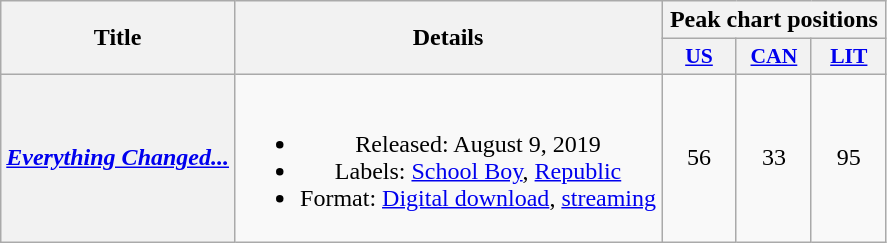<table class="wikitable plainrowheaders" style="text-align: center;">
<tr>
<th scope="col" rowspan="2">Title</th>
<th scope="col" rowspan="2">Details</th>
<th colspan="3" scope="col">Peak chart positions</th>
</tr>
<tr>
<th scope="col" style="width:3em;font-size:90%;"><a href='#'>US</a><br></th>
<th scope="col" style="width:3em;font-size:90%;"><a href='#'>CAN</a><br></th>
<th scope="col" style="width:3em;font-size:90%;"><a href='#'>LIT</a><br></th>
</tr>
<tr>
<th scope="row"><em><a href='#'>Everything Changed...</a></em></th>
<td><br><ul><li>Released: August 9, 2019</li><li>Labels: <a href='#'>School Boy</a>, <a href='#'>Republic</a></li><li>Format: <a href='#'>Digital download</a>, <a href='#'>streaming</a></li></ul></td>
<td>56</td>
<td>33</td>
<td>95</td>
</tr>
</table>
